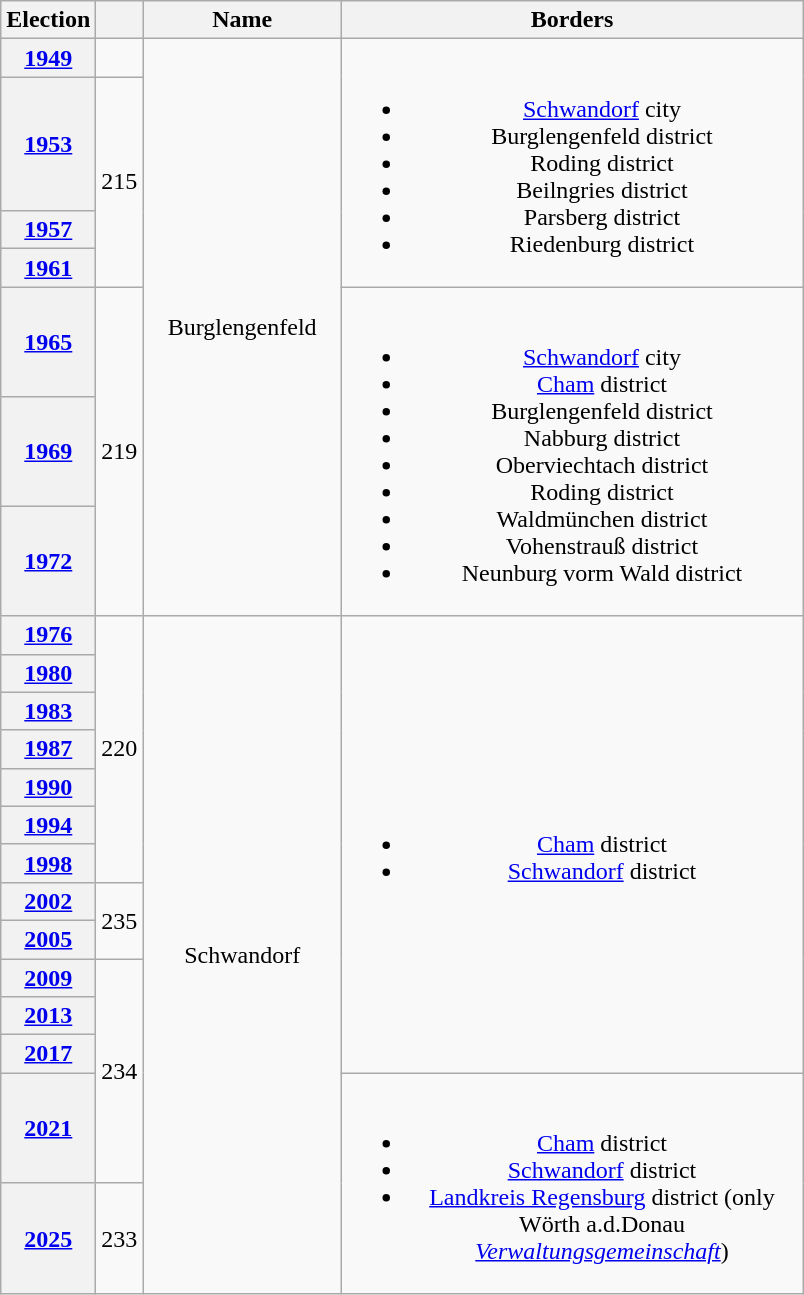<table class=wikitable style="text-align:center">
<tr>
<th>Election</th>
<th></th>
<th width=125px>Name</th>
<th width=300px>Borders</th>
</tr>
<tr>
<th><a href='#'>1949</a></th>
<td></td>
<td rowspan=7>Burglengenfeld</td>
<td rowspan=4><br><ul><li><a href='#'>Schwandorf</a> city</li><li>Burglengenfeld district</li><li>Roding district</li><li>Beilngries district</li><li>Parsberg district</li><li>Riedenburg district</li></ul></td>
</tr>
<tr>
<th><a href='#'>1953</a></th>
<td rowspan=3>215</td>
</tr>
<tr>
<th><a href='#'>1957</a></th>
</tr>
<tr>
<th><a href='#'>1961</a></th>
</tr>
<tr>
<th><a href='#'>1965</a></th>
<td rowspan=3>219</td>
<td rowspan=3><br><ul><li><a href='#'>Schwandorf</a> city</li><li><a href='#'>Cham</a> district</li><li>Burglengenfeld district</li><li>Nabburg district</li><li>Oberviechtach district</li><li>Roding district</li><li>Waldmünchen district</li><li>Vohenstrauß district</li><li>Neunburg vorm Wald district</li></ul></td>
</tr>
<tr>
<th><a href='#'>1969</a></th>
</tr>
<tr>
<th><a href='#'>1972</a></th>
</tr>
<tr>
<th><a href='#'>1976</a></th>
<td rowspan=7>220</td>
<td rowspan=14>Schwandorf</td>
<td rowspan=12><br><ul><li><a href='#'>Cham</a> district</li><li><a href='#'>Schwandorf</a> district</li></ul></td>
</tr>
<tr>
<th><a href='#'>1980</a></th>
</tr>
<tr>
<th><a href='#'>1983</a></th>
</tr>
<tr>
<th><a href='#'>1987</a></th>
</tr>
<tr>
<th><a href='#'>1990</a></th>
</tr>
<tr>
<th><a href='#'>1994</a></th>
</tr>
<tr>
<th><a href='#'>1998</a></th>
</tr>
<tr>
<th><a href='#'>2002</a></th>
<td rowspan=2>235</td>
</tr>
<tr>
<th><a href='#'>2005</a></th>
</tr>
<tr>
<th><a href='#'>2009</a></th>
<td rowspan=4>234</td>
</tr>
<tr>
<th><a href='#'>2013</a></th>
</tr>
<tr>
<th><a href='#'>2017</a></th>
</tr>
<tr>
<th><a href='#'>2021</a></th>
<td rowspan=2><br><ul><li><a href='#'>Cham</a> district</li><li><a href='#'>Schwandorf</a> district</li><li><a href='#'>Landkreis Regensburg</a> district (only Wörth a.d.Donau <em><a href='#'>Verwaltungsgemeinschaft</a></em>)</li></ul></td>
</tr>
<tr>
<th><a href='#'>2025</a></th>
<td>233</td>
</tr>
</table>
